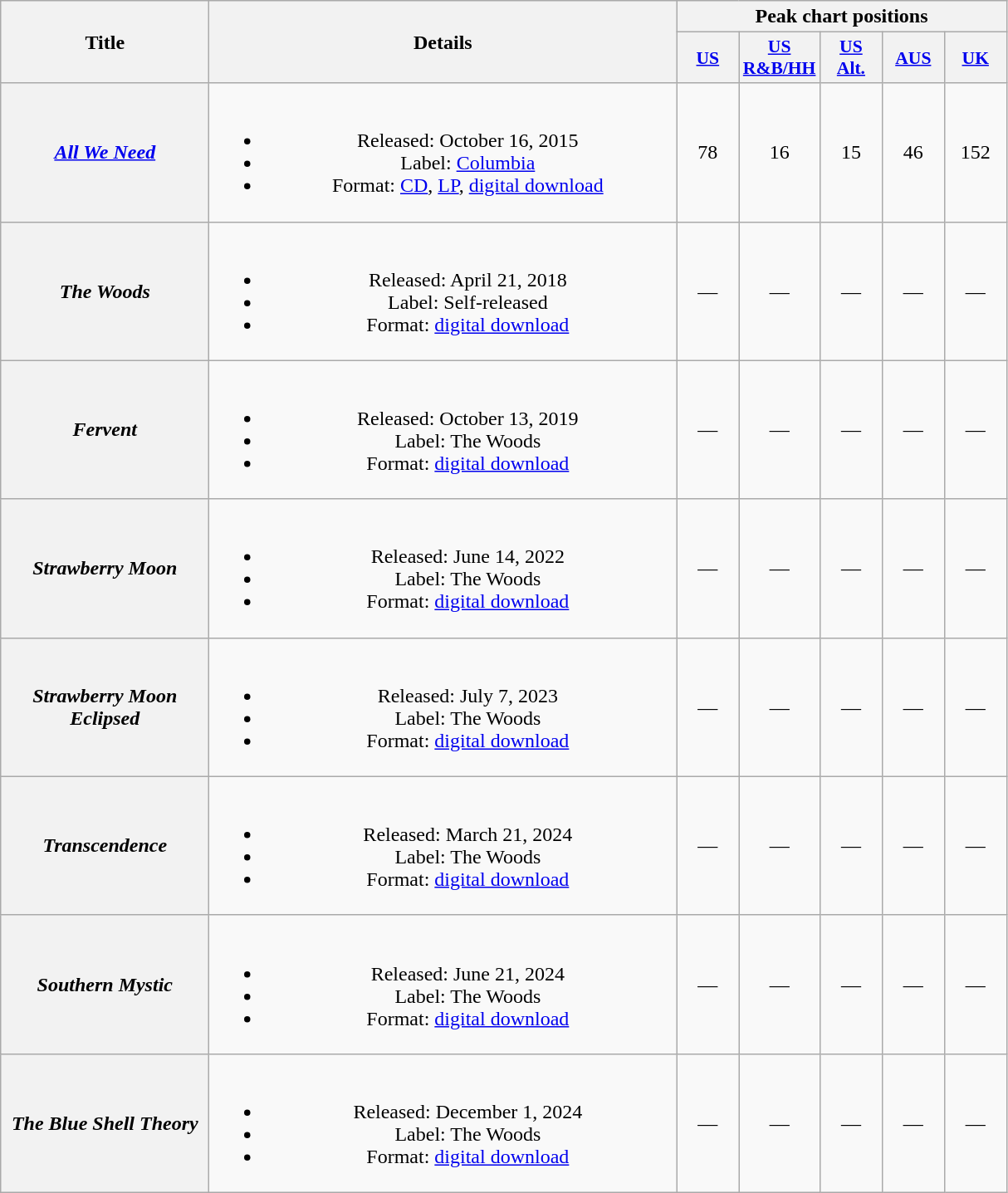<table class="wikitable plainrowheaders" style="text-align:center;">
<tr>
<th scope="col" rowspan="2" style="width:10em;">Title</th>
<th scope="col" rowspan="2" style="width:23em;">Details</th>
<th scope="col" colspan="5">Peak chart positions</th>
</tr>
<tr>
<th scope="col" style="width:3em;font-size:90%;"><a href='#'>US</a><br></th>
<th scope="col" style="width:3em;font-size:90%;"><a href='#'>US R&B/HH</a><br></th>
<th scope="col" style="width:3em;font-size:90%;"><a href='#'>US Alt.</a><br></th>
<th scope="col" style="width:3em;font-size:90%;"><a href='#'>AUS</a><br></th>
<th scope="col" style="width:3em;font-size:90%;"><a href='#'>UK</a><br></th>
</tr>
<tr>
<th scope="row"><em><a href='#'>All We Need</a></em></th>
<td><br><ul><li>Released: October 16, 2015</li><li>Label: <a href='#'>Columbia</a></li><li>Format: <a href='#'>CD</a>, <a href='#'>LP</a>, <a href='#'>digital download</a></li></ul></td>
<td>78</td>
<td>16</td>
<td>15</td>
<td>46</td>
<td>152</td>
</tr>
<tr>
<th scope="row"><em>The Woods</em></th>
<td><br><ul><li>Released: April 21, 2018</li><li>Label: Self-released</li><li>Format: <a href='#'>digital download</a></li></ul></td>
<td>—</td>
<td>—</td>
<td>—</td>
<td>—</td>
<td>—</td>
</tr>
<tr>
<th scope="row"><em>Fervent</em></th>
<td><br><ul><li>Released: October 13, 2019</li><li>Label: The Woods</li><li>Format: <a href='#'>digital download</a></li></ul></td>
<td>—</td>
<td>—</td>
<td>—</td>
<td>—</td>
<td>—</td>
</tr>
<tr>
<th scope="row"><em>Strawberry Moon</em></th>
<td><br><ul><li>Released: June 14, 2022</li><li>Label: The Woods</li><li>Format: <a href='#'>digital download</a></li></ul></td>
<td>—</td>
<td>—</td>
<td>—</td>
<td>—</td>
<td>—</td>
</tr>
<tr>
<th scope="row"><em>Strawberry Moon Eclipsed</em></th>
<td><br><ul><li>Released: July 7, 2023</li><li>Label: The Woods</li><li>Format: <a href='#'>digital download</a></li></ul></td>
<td>—</td>
<td>—</td>
<td>—</td>
<td>—</td>
<td>—</td>
</tr>
<tr>
<th scope="row"><em>Transcendence</em></th>
<td><br><ul><li>Released: March 21, 2024</li><li>Label: The Woods</li><li>Format: <a href='#'>digital download</a></li></ul></td>
<td>—</td>
<td>—</td>
<td>—</td>
<td>—</td>
<td>—</td>
</tr>
<tr>
<th scope="row"><em>Southern Mystic</em></th>
<td><br><ul><li>Released: June 21, 2024</li><li>Label: The Woods</li><li>Format: <a href='#'>digital download</a></li></ul></td>
<td>—</td>
<td>—</td>
<td>—</td>
<td>—</td>
<td>—</td>
</tr>
<tr>
<th scope="row"><em>The Blue Shell Theory</em></th>
<td><br><ul><li>Released: December 1, 2024</li><li>Label: The Woods</li><li>Format: <a href='#'>digital download</a></li></ul></td>
<td>—</td>
<td>—</td>
<td>—</td>
<td>—</td>
<td>—</td>
</tr>
</table>
